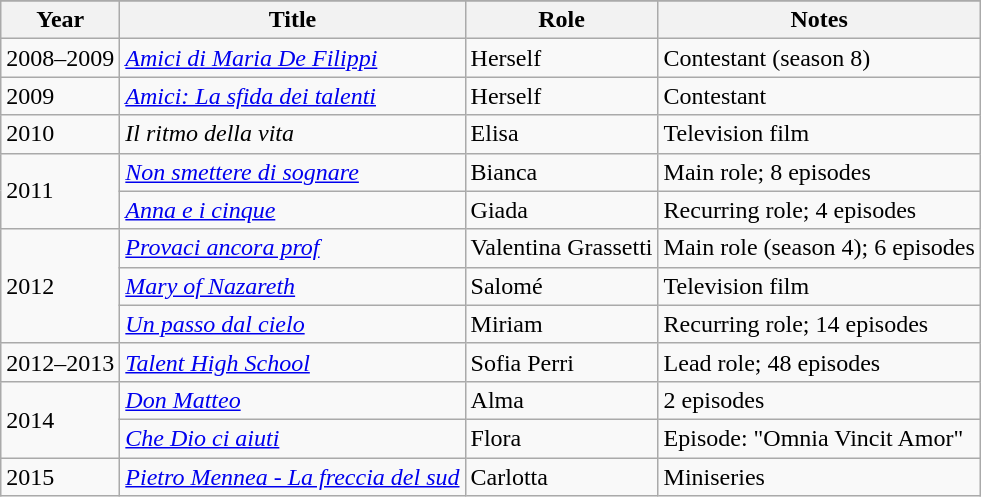<table class="wikitable">
<tr>
</tr>
<tr>
<th>Year</th>
<th>Title</th>
<th>Role</th>
<th>Notes</th>
</tr>
<tr>
<td>2008–2009</td>
<td><em><a href='#'>Amici di Maria De Filippi</a></em></td>
<td>Herself</td>
<td>Contestant (season 8)</td>
</tr>
<tr>
<td>2009</td>
<td><em><a href='#'>Amici: La sfida dei talenti</a></em></td>
<td>Herself</td>
<td>Contestant</td>
</tr>
<tr>
<td>2010</td>
<td><em>Il ritmo della vita</em></td>
<td>Elisa</td>
<td>Television film</td>
</tr>
<tr>
<td rowspan="2">2011</td>
<td><em><a href='#'>Non smettere di sognare</a></em></td>
<td>Bianca</td>
<td>Main role; 8 episodes</td>
</tr>
<tr>
<td><em><a href='#'>Anna e i cinque</a></em></td>
<td>Giada</td>
<td>Recurring role; 4 episodes</td>
</tr>
<tr>
<td rowspan="3">2012</td>
<td><em><a href='#'>Provaci ancora prof</a></em></td>
<td>Valentina Grassetti</td>
<td>Main role (season 4); 6 episodes</td>
</tr>
<tr>
<td><em><a href='#'>Mary of Nazareth</a></em></td>
<td>Salomé</td>
<td>Television film</td>
</tr>
<tr>
<td><em><a href='#'>Un passo dal cielo</a></em></td>
<td>Miriam</td>
<td>Recurring role; 14 episodes</td>
</tr>
<tr>
<td>2012–2013</td>
<td><em><a href='#'>Talent High School</a></em></td>
<td>Sofia Perri</td>
<td>Lead role; 48 episodes</td>
</tr>
<tr>
<td rowspan="2">2014</td>
<td><em><a href='#'>Don Matteo</a></em></td>
<td>Alma</td>
<td>2 episodes</td>
</tr>
<tr>
<td><em><a href='#'>Che Dio ci aiuti</a></em></td>
<td>Flora</td>
<td>Episode: "Omnia Vincit Amor"</td>
</tr>
<tr>
<td>2015</td>
<td><em><a href='#'>Pietro Mennea - La freccia del sud</a></em></td>
<td>Carlotta</td>
<td>Miniseries</td>
</tr>
</table>
